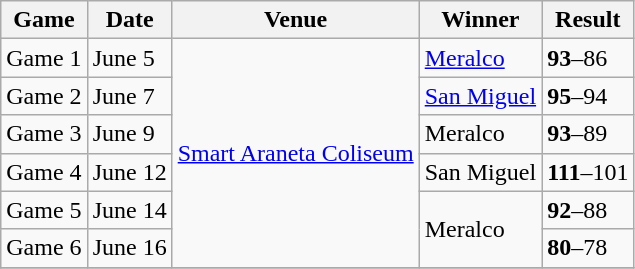<table class="wikitable">
<tr>
<th>Game</th>
<th>Date</th>
<th>Venue</th>
<th>Winner</th>
<th>Result</th>
</tr>
<tr>
<td>Game 1</td>
<td>June 5</td>
<td rowspan=6><a href='#'>Smart Araneta Coliseum</a></td>
<td><a href='#'>Meralco</a></td>
<td><strong>93</strong>–86</td>
</tr>
<tr>
<td>Game 2</td>
<td>June 7</td>
<td><a href='#'>San Miguel</a></td>
<td><strong>95</strong>–94</td>
</tr>
<tr>
<td>Game 3</td>
<td>June 9</td>
<td>Meralco</td>
<td><strong>93</strong>–89</td>
</tr>
<tr>
<td>Game 4</td>
<td>June 12</td>
<td>San Miguel</td>
<td><strong>111</strong>–101</td>
</tr>
<tr>
<td>Game 5</td>
<td>June 14</td>
<td rowspan=2>Meralco</td>
<td><strong>92</strong>–88</td>
</tr>
<tr>
<td>Game 6</td>
<td>June 16</td>
<td><strong>80</strong>–78</td>
</tr>
<tr>
</tr>
</table>
